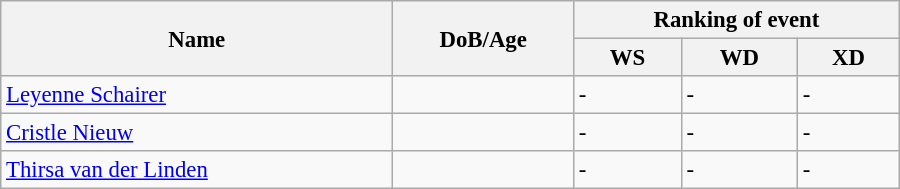<table class="wikitable" style="width:600px; font-size:95%;">
<tr>
<th rowspan="2" align="left">Name</th>
<th rowspan="2" align="left">DoB/Age</th>
<th colspan="3" align="center">Ranking of event</th>
</tr>
<tr>
<th align="center">WS</th>
<th align="center">WD</th>
<th>XD</th>
</tr>
<tr>
<td><a href='#'>Leyenne Schairer</a></td>
<td></td>
<td>-</td>
<td>-</td>
<td>-</td>
</tr>
<tr>
<td><a href='#'>Cristle Nieuw</a></td>
<td></td>
<td>-</td>
<td>-</td>
<td>-</td>
</tr>
<tr>
<td><a href='#'>Thirsa van der Linden</a></td>
<td></td>
<td>-</td>
<td>-</td>
<td>-</td>
</tr>
</table>
